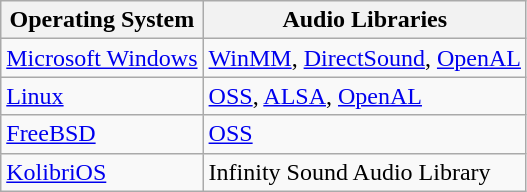<table class="wikitable">
<tr>
<th>Operating System</th>
<th>Audio Libraries</th>
</tr>
<tr>
<td><a href='#'>Microsoft Windows</a></td>
<td><a href='#'>WinMM</a>, <a href='#'>DirectSound</a>, <a href='#'>OpenAL</a></td>
</tr>
<tr>
<td><a href='#'>Linux</a></td>
<td><a href='#'>OSS</a>, <a href='#'>ALSA</a>, <a href='#'>OpenAL</a></td>
</tr>
<tr>
<td><a href='#'>FreeBSD</a></td>
<td><a href='#'>OSS</a></td>
</tr>
<tr>
<td><a href='#'>KolibriOS</a></td>
<td>Infinity Sound Audio Library</td>
</tr>
</table>
